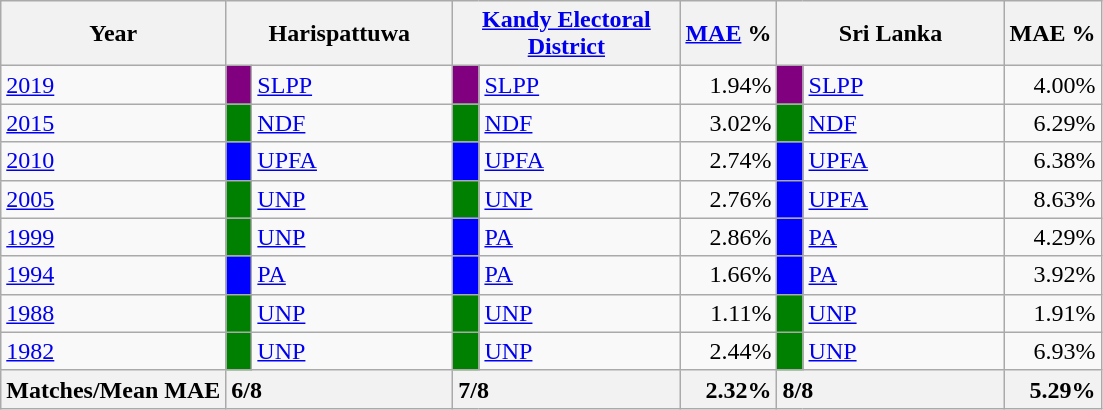<table class="wikitable">
<tr>
<th>Year</th>
<th colspan="2" width="144px">Harispattuwa</th>
<th colspan="2" width="144px"><a href='#'>Kandy Electoral District</a></th>
<th><a href='#'>MAE</a> %</th>
<th colspan="2" width="144px">Sri Lanka</th>
<th>MAE %</th>
</tr>
<tr>
<td><a href='#'>2019</a></td>
<td style="background-color:purple;" width="10px"></td>
<td style="text-align:left;"><a href='#'>SLPP</a></td>
<td style="background-color:purple;" width="10px"></td>
<td style="text-align:left;"><a href='#'>SLPP</a></td>
<td style="text-align:right;">1.94%</td>
<td style="background-color:purple;" width="10px"></td>
<td style="text-align:left;"><a href='#'>SLPP</a></td>
<td style="text-align:right;">4.00%</td>
</tr>
<tr>
<td><a href='#'>2015</a></td>
<td style="background-color:green;" width="10px"></td>
<td style="text-align:left;"><a href='#'>NDF</a></td>
<td style="background-color:green;" width="10px"></td>
<td style="text-align:left;"><a href='#'>NDF</a></td>
<td style="text-align:right;">3.02%</td>
<td style="background-color:green;" width="10px"></td>
<td style="text-align:left;"><a href='#'>NDF</a></td>
<td style="text-align:right;">6.29%</td>
</tr>
<tr>
<td><a href='#'>2010</a></td>
<td style="background-color:blue;" width="10px"></td>
<td style="text-align:left;"><a href='#'>UPFA</a></td>
<td style="background-color:blue;" width="10px"></td>
<td style="text-align:left;"><a href='#'>UPFA</a></td>
<td style="text-align:right;">2.74%</td>
<td style="background-color:blue;" width="10px"></td>
<td style="text-align:left;"><a href='#'>UPFA</a></td>
<td style="text-align:right;">6.38%</td>
</tr>
<tr>
<td><a href='#'>2005</a></td>
<td style="background-color:green;" width="10px"></td>
<td style="text-align:left;"><a href='#'>UNP</a></td>
<td style="background-color:green;" width="10px"></td>
<td style="text-align:left;"><a href='#'>UNP</a></td>
<td style="text-align:right;">2.76%</td>
<td style="background-color:blue;" width="10px"></td>
<td style="text-align:left;"><a href='#'>UPFA</a></td>
<td style="text-align:right;">8.63%</td>
</tr>
<tr>
<td><a href='#'>1999</a></td>
<td style="background-color:green;" width="10px"></td>
<td style="text-align:left;"><a href='#'>UNP</a></td>
<td style="background-color:blue;" width="10px"></td>
<td style="text-align:left;"><a href='#'>PA</a></td>
<td style="text-align:right;">2.86%</td>
<td style="background-color:blue;" width="10px"></td>
<td style="text-align:left;"><a href='#'>PA</a></td>
<td style="text-align:right;">4.29%</td>
</tr>
<tr>
<td><a href='#'>1994</a></td>
<td style="background-color:blue;" width="10px"></td>
<td style="text-align:left;"><a href='#'>PA</a></td>
<td style="background-color:blue;" width="10px"></td>
<td style="text-align:left;"><a href='#'>PA</a></td>
<td style="text-align:right;">1.66%</td>
<td style="background-color:blue;" width="10px"></td>
<td style="text-align:left;"><a href='#'>PA</a></td>
<td style="text-align:right;">3.92%</td>
</tr>
<tr>
<td><a href='#'>1988</a></td>
<td style="background-color:green;" width="10px"></td>
<td style="text-align:left;"><a href='#'>UNP</a></td>
<td style="background-color:green;" width="10px"></td>
<td style="text-align:left;"><a href='#'>UNP</a></td>
<td style="text-align:right;">1.11%</td>
<td style="background-color:green;" width="10px"></td>
<td style="text-align:left;"><a href='#'>UNP</a></td>
<td style="text-align:right;">1.91%</td>
</tr>
<tr>
<td><a href='#'>1982</a></td>
<td style="background-color:green;" width="10px"></td>
<td style="text-align:left;"><a href='#'>UNP</a></td>
<td style="background-color:green;" width="10px"></td>
<td style="text-align:left;"><a href='#'>UNP</a></td>
<td style="text-align:right;">2.44%</td>
<td style="background-color:green;" width="10px"></td>
<td style="text-align:left;"><a href='#'>UNP</a></td>
<td style="text-align:right;">6.93%</td>
</tr>
<tr>
<th>Matches/Mean MAE</th>
<th style="text-align:left;"colspan="2" width="144px">6/8</th>
<th style="text-align:left;"colspan="2" width="144px">7/8</th>
<th style="text-align:right;">2.32%</th>
<th style="text-align:left;"colspan="2" width="144px">8/8</th>
<th style="text-align:right;">5.29%</th>
</tr>
</table>
